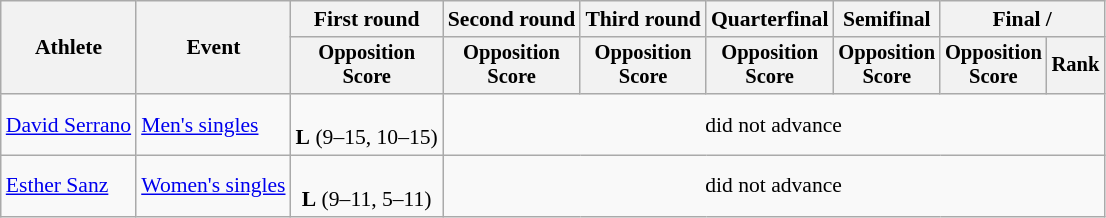<table class="wikitable" style="font-size:90%">
<tr>
<th rowspan=2>Athlete</th>
<th rowspan=2>Event</th>
<th>First round</th>
<th>Second round</th>
<th>Third round</th>
<th>Quarterfinal</th>
<th>Semifinal</th>
<th colspan=2>Final / </th>
</tr>
<tr style="font-size:95%">
<th>Opposition<br>Score</th>
<th>Opposition<br>Score</th>
<th>Opposition<br>Score</th>
<th>Opposition<br>Score</th>
<th>Opposition<br>Score</th>
<th>Opposition<br>Score</th>
<th>Rank</th>
</tr>
<tr align=center>
<td align=left><a href='#'>David Serrano</a></td>
<td align=left><a href='#'>Men's singles</a></td>
<td><br><strong>L</strong> (9–15, 10–15)</td>
<td colspan=6>did not advance</td>
</tr>
<tr align=center>
<td align=left><a href='#'>Esther Sanz</a></td>
<td align=left><a href='#'>Women's singles</a></td>
<td><br><strong>L</strong> (9–11, 5–11)</td>
<td colspan=6>did not advance</td>
</tr>
</table>
